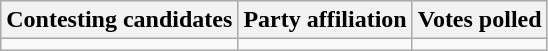<table class="wikitable sortable">
<tr>
<th>Contesting candidates</th>
<th>Party affiliation</th>
<th>Votes polled</th>
</tr>
<tr>
<td></td>
<td></td>
<td></td>
</tr>
</table>
